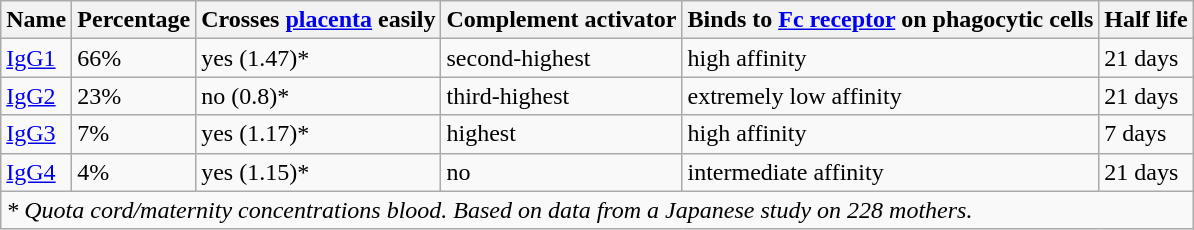<table class="wikitable">
<tr>
<th>Name</th>
<th>Percentage</th>
<th>Crosses <a href='#'>placenta</a> easily</th>
<th>Complement activator</th>
<th>Binds to <a href='#'>Fc receptor</a> on phagocytic cells</th>
<th>Half life</th>
</tr>
<tr>
<td><a href='#'>IgG1</a></td>
<td>66%</td>
<td>yes (1.47)*</td>
<td>second-highest</td>
<td>high affinity</td>
<td>21 days</td>
</tr>
<tr>
<td><a href='#'>IgG2</a></td>
<td>23%</td>
<td>no (0.8)*</td>
<td>third-highest</td>
<td>extremely low affinity</td>
<td>21 days</td>
</tr>
<tr>
<td><a href='#'>IgG3</a></td>
<td>7%</td>
<td>yes (1.17)*</td>
<td>highest</td>
<td>high affinity</td>
<td>7 days</td>
</tr>
<tr>
<td><a href='#'>IgG4</a></td>
<td>4%</td>
<td>yes (1.15)*</td>
<td>no</td>
<td>intermediate affinity</td>
<td>21 days</td>
</tr>
<tr>
<td colspan="6"><em>* Quota cord/maternity concentrations blood. Based on data from a Japanese study on 228 mothers.</em></td>
</tr>
</table>
